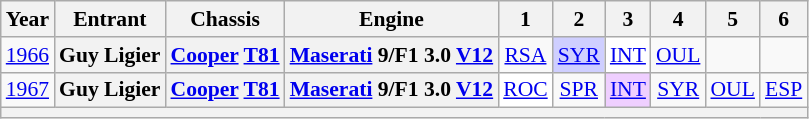<table class="wikitable" style="text-align:center; font-size:90%">
<tr>
<th>Year</th>
<th>Entrant</th>
<th>Chassis</th>
<th>Engine</th>
<th>1</th>
<th>2</th>
<th>3</th>
<th>4</th>
<th>5</th>
<th>6</th>
</tr>
<tr>
<td><a href='#'>1966</a></td>
<th>Guy Ligier</th>
<th><a href='#'>Cooper</a> <a href='#'>T81</a></th>
<th><a href='#'>Maserati</a> 9/F1 3.0 <a href='#'>V12</a></th>
<td><a href='#'>RSA</a></td>
<td style="background:#CFCFFF;"><a href='#'>SYR</a><br></td>
<td style="background:#FFFFFF;"><a href='#'>INT</a><br></td>
<td><a href='#'>OUL</a></td>
<td></td>
<td></td>
</tr>
<tr>
<td><a href='#'>1967</a></td>
<th>Guy Ligier</th>
<th><a href='#'>Cooper</a> <a href='#'>T81</a></th>
<th><a href='#'>Maserati</a> 9/F1 3.0 <a href='#'>V12</a></th>
<td style="background:#FFFFFF;"><a href='#'>ROC</a><br></td>
<td><a href='#'>SPR</a></td>
<td style="background:#EFCFFF;"><a href='#'>INT</a><br></td>
<td><a href='#'>SYR</a></td>
<td><a href='#'>OUL</a></td>
<td><a href='#'>ESP</a></td>
</tr>
<tr>
<th colspan=10></th>
</tr>
</table>
